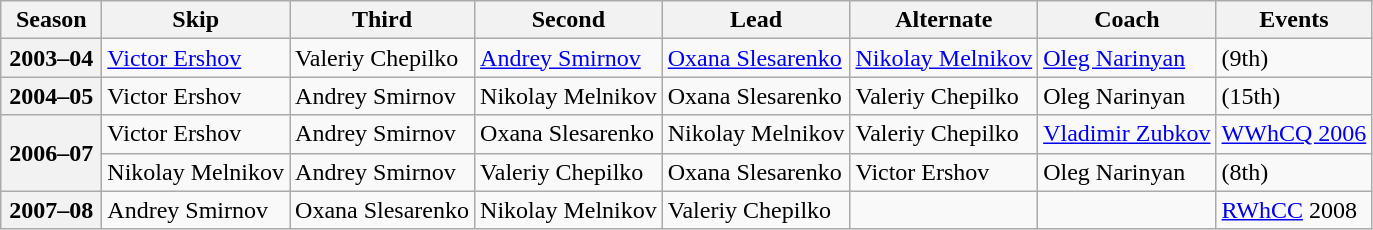<table class="wikitable">
<tr>
<th scope="col" width=60>Season</th>
<th scope="col">Skip</th>
<th scope="col">Third</th>
<th scope="col">Second</th>
<th scope="col">Lead</th>
<th scope="col">Alternate</th>
<th scope="col">Coach</th>
<th scope="col">Events</th>
</tr>
<tr>
<th scope="row">2003–04</th>
<td><a href='#'>Victor Ershov</a></td>
<td>Valeriy Chepilko</td>
<td><a href='#'>Andrey Smirnov</a></td>
<td><a href='#'>Oxana Slesarenko</a></td>
<td><a href='#'>Nikolay Melnikov</a></td>
<td><a href='#'>Oleg Narinyan</a></td>
<td> (9th)</td>
</tr>
<tr>
<th scope="row">2004–05</th>
<td>Victor Ershov</td>
<td>Andrey Smirnov</td>
<td>Nikolay Melnikov</td>
<td>Oxana Slesarenko</td>
<td>Valeriy Chepilko</td>
<td>Oleg Narinyan</td>
<td> (15th)</td>
</tr>
<tr>
<th scope="row" rowspan=2>2006–07</th>
<td>Victor Ershov</td>
<td>Andrey Smirnov</td>
<td>Oxana Slesarenko</td>
<td>Nikolay Melnikov</td>
<td>Valeriy Chepilko</td>
<td><a href='#'>Vladimir Zubkov</a></td>
<td><a href='#'>WWhCQ 2006</a> </td>
</tr>
<tr>
<td>Nikolay Melnikov</td>
<td>Andrey Smirnov</td>
<td>Valeriy Chepilko</td>
<td>Oxana Slesarenko</td>
<td>Victor Ershov</td>
<td>Oleg Narinyan</td>
<td> (8th)</td>
</tr>
<tr>
<th scope="row">2007–08</th>
<td>Andrey Smirnov</td>
<td>Oxana Slesarenko</td>
<td>Nikolay Melnikov</td>
<td>Valeriy Chepilko</td>
<td></td>
<td></td>
<td><a href='#'>RWhCC</a> 2008 </td>
</tr>
</table>
